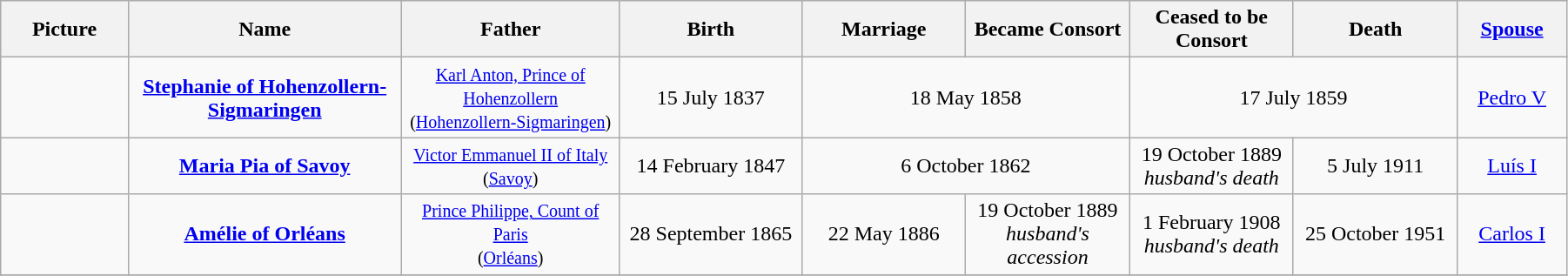<table width=95% class="wikitable">
<tr>
<th width = "7%">Picture</th>
<th width = "15%">Name</th>
<th width = "12%">Father</th>
<th width = "10%">Birth</th>
<th width = "9%">Marriage</th>
<th width = "9%">Became Consort</th>
<th width = "9%">Ceased to be Consort</th>
<th width = "9%">Death</th>
<th width = "6%"><a href='#'>Spouse</a></th>
</tr>
<tr>
<td align="center"></td>
<td align="center"><strong><a href='#'>Stephanie of Hohenzollern-Sigmaringen</a></strong></td>
<td align="center"><small><a href='#'>Karl Anton, Prince of Hohenzollern</a><br>(<a href='#'>Hohenzollern-Sigmaringen</a>)</small></td>
<td align="center">15 July 1837</td>
<td align="center" colspan="2">18 May 1858</td>
<td align="center" colspan="2">17 July 1859</td>
<td align="center"><a href='#'>Pedro V</a></td>
</tr>
<tr>
<td align="center"></td>
<td align="center"><strong><a href='#'>Maria Pia of Savoy</a></strong></td>
<td align="center"><small><a href='#'>Victor Emmanuel II of Italy</a><br>(<a href='#'>Savoy</a>)</small></td>
<td align="center">14 February 1847</td>
<td align="center" colspan="2">6 October 1862</td>
<td align="center">19 October 1889<br><em>husband's death</em></td>
<td align="center">5 July 1911</td>
<td align="center"><a href='#'>Luís I</a></td>
</tr>
<tr>
<td align="center"></td>
<td align="center"><strong><a href='#'>Amélie of Orléans</a></strong></td>
<td align="center"><small><a href='#'>Prince Philippe, Count of Paris</a><br>(<a href='#'>Orléans</a>)</small></td>
<td align="center">28 September 1865</td>
<td align="center">22 May 1886</td>
<td align="center">19 October 1889<br><em>husband's accession</em></td>
<td align="center">1 February 1908<br><em>husband's death</em></td>
<td align="center">25 October 1951</td>
<td align="center"><a href='#'>Carlos I</a></td>
</tr>
<tr>
</tr>
</table>
